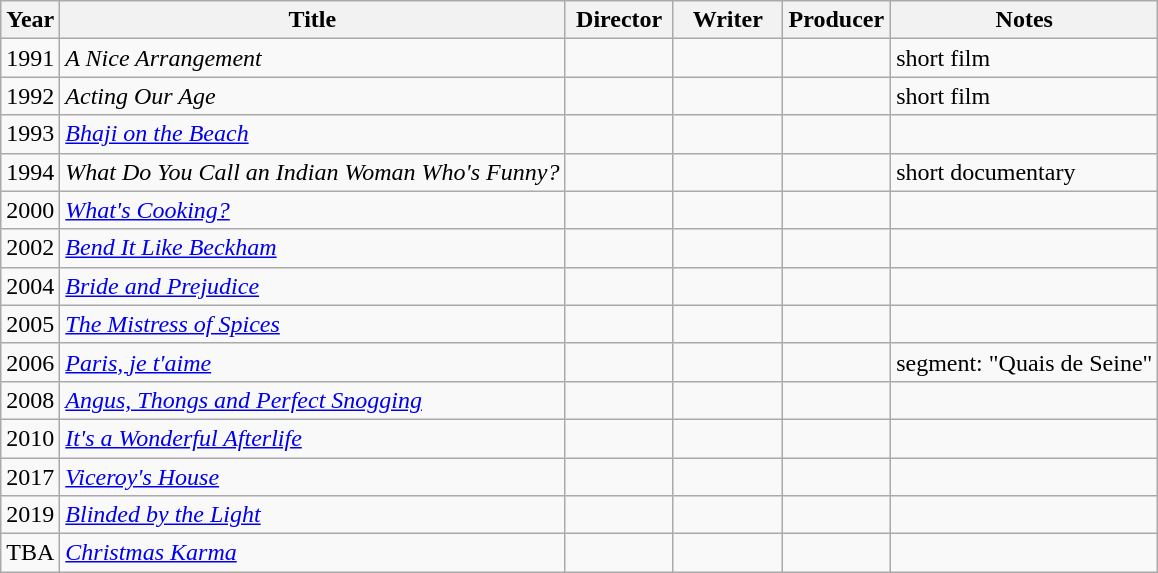<table class="wikitable">
<tr>
<th>Year</th>
<th>Title</th>
<th width=65>Director</th>
<th width=65>Writer</th>
<th width=65>Producer</th>
<th>Notes</th>
</tr>
<tr>
<td>1991</td>
<td><em>A Nice Arrangement</em></td>
<td></td>
<td></td>
<td></td>
<td>short film</td>
</tr>
<tr>
<td>1992</td>
<td><em>Acting Our Age</em></td>
<td></td>
<td></td>
<td></td>
<td>short film</td>
</tr>
<tr>
<td>1993</td>
<td><em><a href='#'>Bhaji on the Beach</a></em></td>
<td></td>
<td></td>
<td></td>
<td></td>
</tr>
<tr>
<td>1994</td>
<td><em>What Do You Call an Indian Woman Who's Funny?</em></td>
<td></td>
<td></td>
<td></td>
<td>short documentary</td>
</tr>
<tr>
<td>2000</td>
<td><em><a href='#'>What's Cooking?</a></em></td>
<td></td>
<td></td>
<td></td>
<td></td>
</tr>
<tr>
<td>2002</td>
<td><em><a href='#'>Bend It Like Beckham</a></em></td>
<td></td>
<td></td>
<td></td>
<td></td>
</tr>
<tr>
<td>2004</td>
<td><em><a href='#'>Bride and Prejudice</a></em></td>
<td></td>
<td></td>
<td></td>
<td></td>
</tr>
<tr>
<td>2005</td>
<td><em><a href='#'>The Mistress of Spices</a></em></td>
<td></td>
<td></td>
<td></td>
<td></td>
</tr>
<tr>
<td>2006</td>
<td><em><a href='#'>Paris, je t'aime</a></em></td>
<td></td>
<td></td>
<td></td>
<td>segment: "Quais de Seine"</td>
</tr>
<tr>
<td>2008</td>
<td><em><a href='#'>Angus, Thongs and Perfect Snogging</a></em></td>
<td></td>
<td></td>
<td></td>
<td></td>
</tr>
<tr>
<td>2010</td>
<td><em><a href='#'>It's a Wonderful Afterlife</a></em></td>
<td></td>
<td></td>
<td></td>
<td></td>
</tr>
<tr>
<td>2017</td>
<td><em><a href='#'>Viceroy's House</a></em></td>
<td></td>
<td></td>
<td></td>
<td></td>
</tr>
<tr>
<td>2019</td>
<td><em><a href='#'>Blinded by the Light</a></em></td>
<td></td>
<td></td>
<td></td>
<td></td>
</tr>
<tr>
<td>TBA</td>
<td><em><a href='#'>Christmas Karma</a></em></td>
<td></td>
<td></td>
<td></td>
<td></td>
</tr>
</table>
